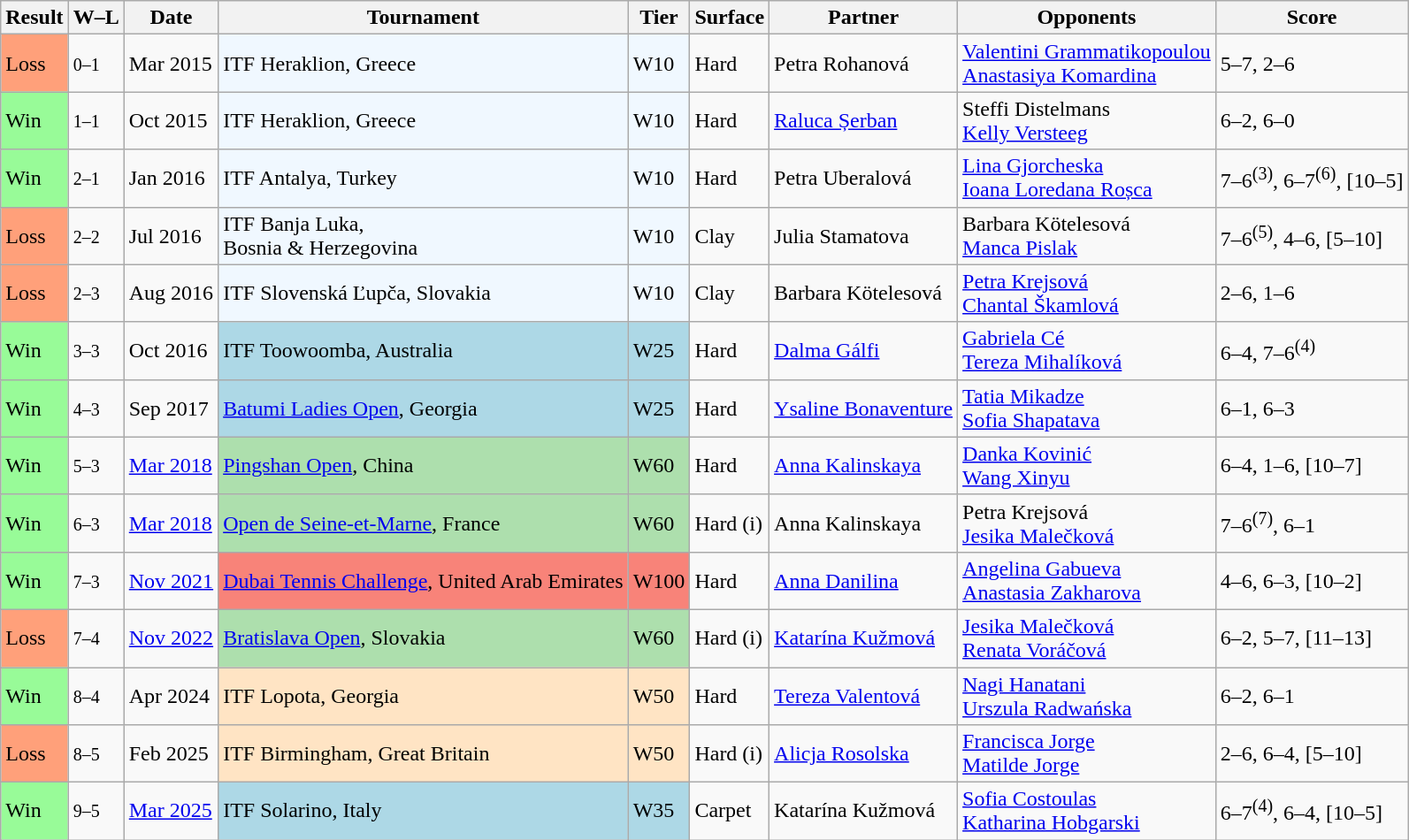<table class="sortable wikitable">
<tr>
<th>Result</th>
<th class="unsortable">W–L</th>
<th>Date</th>
<th>Tournament</th>
<th>Tier</th>
<th>Surface</th>
<th>Partner</th>
<th>Opponents</th>
<th class="unsortable">Score</th>
</tr>
<tr>
<td style="background:#ffa07a;">Loss</td>
<td><small>0–1</small></td>
<td>Mar 2015</td>
<td style="background:#f0f8ff;">ITF Heraklion, Greece</td>
<td style="background:#f0f8ff;">W10</td>
<td>Hard</td>
<td> Petra Rohanová</td>
<td> <a href='#'>Valentini Grammatikopoulou</a> <br>  <a href='#'>Anastasiya Komardina</a></td>
<td>5–7, 2–6</td>
</tr>
<tr>
<td style="background:#98fb98;">Win</td>
<td><small>1–1</small></td>
<td>Oct 2015</td>
<td style="background:#f0f8ff;">ITF Heraklion, Greece</td>
<td style="background:#f0f8ff;">W10</td>
<td>Hard</td>
<td> <a href='#'>Raluca Șerban</a></td>
<td> Steffi Distelmans <br>  <a href='#'>Kelly Versteeg</a></td>
<td>6–2, 6–0</td>
</tr>
<tr>
<td style="background:#98fb98;">Win</td>
<td><small>2–1</small></td>
<td>Jan 2016</td>
<td style="background:#f0f8ff;">ITF Antalya, Turkey</td>
<td style="background:#f0f8ff;">W10</td>
<td>Hard</td>
<td> Petra Uberalová</td>
<td> <a href='#'>Lina Gjorcheska</a> <br>  <a href='#'>Ioana Loredana Roșca</a></td>
<td>7–6<sup>(3)</sup>, 6–7<sup>(6)</sup>, [10–5]</td>
</tr>
<tr>
<td style="background:#ffa07a;">Loss</td>
<td><small>2–2</small></td>
<td>Jul 2016</td>
<td style="background:#f0f8ff;">ITF Banja Luka, <br>Bosnia & Herzegovina</td>
<td style="background:#f0f8ff;">W10</td>
<td>Clay</td>
<td> Julia Stamatova</td>
<td> Barbara Kötelesová <br>  <a href='#'>Manca Pislak</a></td>
<td>7–6<sup>(5)</sup>, 4–6, [5–10]</td>
</tr>
<tr>
<td style="background:#ffa07a;">Loss</td>
<td><small>2–3</small></td>
<td>Aug 2016</td>
<td style="background:#f0f8ff;">ITF Slovenská Ľupča, Slovakia</td>
<td style="background:#f0f8ff;">W10</td>
<td>Clay</td>
<td> Barbara Kötelesová</td>
<td> <a href='#'>Petra Krejsová</a> <br>  <a href='#'>Chantal Škamlová</a></td>
<td>2–6, 1–6</td>
</tr>
<tr>
<td style="background:#98fb98;">Win</td>
<td><small>3–3</small></td>
<td>Oct 2016</td>
<td style="background:lightblue;">ITF Toowoomba, Australia</td>
<td style="background:lightblue;">W25</td>
<td>Hard</td>
<td> <a href='#'>Dalma Gálfi</a></td>
<td> <a href='#'>Gabriela Cé</a> <br>  <a href='#'>Tereza Mihalíková</a></td>
<td>6–4, 7–6<sup>(4)</sup></td>
</tr>
<tr>
<td style="background:#98fb98;">Win</td>
<td><small>4–3</small></td>
<td>Sep 2017</td>
<td style="background:lightblue;"><a href='#'>Batumi Ladies Open</a>, Georgia</td>
<td style="background:lightblue;">W25</td>
<td>Hard</td>
<td> <a href='#'>Ysaline Bonaventure</a></td>
<td> <a href='#'>Tatia Mikadze</a> <br>  <a href='#'>Sofia Shapatava</a></td>
<td>6–1, 6–3</td>
</tr>
<tr>
<td style="background:#98fb98;">Win</td>
<td><small>5–3</small></td>
<td><a href='#'>Mar 2018</a></td>
<td style="background:#addfad;"><a href='#'>Pingshan Open</a>, China</td>
<td style="background:#addfad;">W60</td>
<td>Hard</td>
<td> <a href='#'>Anna Kalinskaya</a></td>
<td> <a href='#'>Danka Kovinić</a> <br>  <a href='#'>Wang Xinyu</a></td>
<td>6–4, 1–6, [10–7]</td>
</tr>
<tr>
<td style="background:#98fb98;">Win</td>
<td><small>6–3</small></td>
<td><a href='#'>Mar 2018</a></td>
<td style="background:#addfad;"><a href='#'>Open de Seine-et-Marne</a>, France</td>
<td style="background:#addfad;">W60</td>
<td>Hard (i)</td>
<td> Anna Kalinskaya</td>
<td> Petra Krejsová <br>  <a href='#'>Jesika Malečková</a></td>
<td>7–6<sup>(7)</sup>, 6–1</td>
</tr>
<tr>
<td style="background:#98fb98;">Win</td>
<td><small>7–3</small></td>
<td><a href='#'>Nov 2021</a></td>
<td style="background:#f88379;"><a href='#'>Dubai Tennis Challenge</a>, United Arab Emirates</td>
<td style="background:#f88379;">W100</td>
<td>Hard</td>
<td> <a href='#'>Anna Danilina</a></td>
<td> <a href='#'>Angelina Gabueva</a> <br>  <a href='#'>Anastasia Zakharova</a></td>
<td>4–6, 6–3, [10–2]</td>
</tr>
<tr>
<td style="background:#ffa07a;">Loss</td>
<td><small>7–4</small></td>
<td><a href='#'>Nov 2022</a></td>
<td style="background:#addfad;"><a href='#'>Bratislava Open</a>, Slovakia</td>
<td style="background:#addfad;">W60</td>
<td>Hard (i)</td>
<td> <a href='#'>Katarína Kužmová</a></td>
<td> <a href='#'>Jesika Malečková</a> <br>  <a href='#'>Renata Voráčová</a></td>
<td>6–2, 5–7, [11–13]</td>
</tr>
<tr>
<td style="background:#98fb98;">Win</td>
<td><small>8–4</small></td>
<td>Apr 2024</td>
<td style="background:#ffe4c4;">ITF Lopota, Georgia</td>
<td style="background:#ffe4c4;">W50</td>
<td>Hard</td>
<td> <a href='#'>Tereza Valentová</a></td>
<td> <a href='#'>Nagi Hanatani</a> <br>  <a href='#'>Urszula Radwańska</a></td>
<td>6–2, 6–1</td>
</tr>
<tr>
<td style="background:#ffa07a;">Loss</td>
<td><small>8–5</small></td>
<td>Feb 2025</td>
<td bgcolor=#ffe4c4>ITF Birmingham, Great Britain</td>
<td bgcolor=#ffe4c4>W50</td>
<td>Hard (i)</td>
<td> <a href='#'>Alicja Rosolska</a></td>
<td> <a href='#'>Francisca Jorge</a> <br>  <a href='#'>Matilde Jorge</a></td>
<td>2–6, 6–4, [5–10]</td>
</tr>
<tr>
<td style="background:#98fb98;">Win</td>
<td><small>9–5</small></td>
<td><a href='#'>Mar 2025</a></td>
<td style="background:lightblue;">ITF Solarino, Italy</td>
<td style="background:lightblue;">W35</td>
<td>Carpet</td>
<td> Katarína Kužmová</td>
<td> <a href='#'>Sofia Costoulas</a> <br>  <a href='#'>Katharina Hobgarski</a></td>
<td>6–7<sup>(4)</sup>, 6–4, [10–5]</td>
</tr>
</table>
